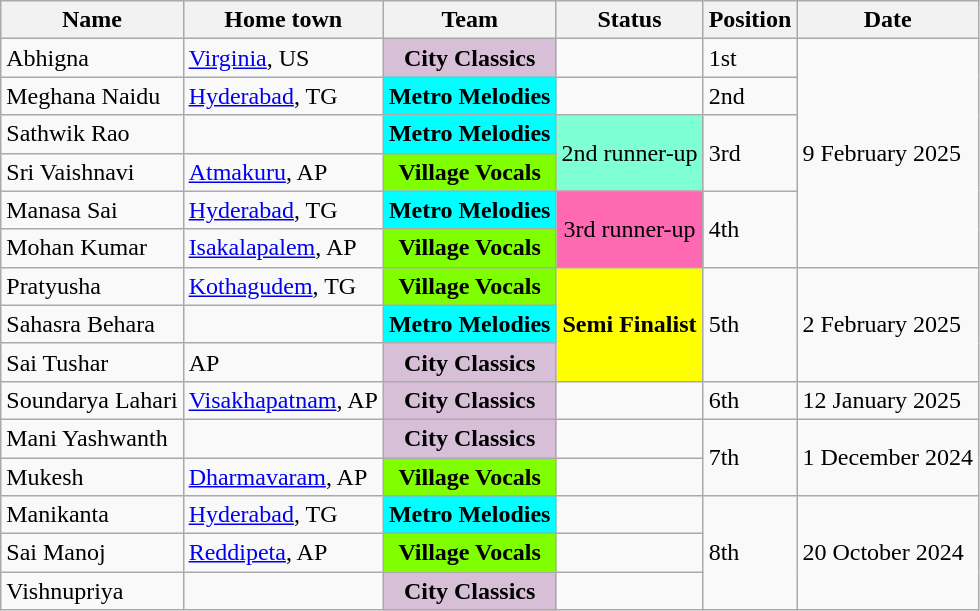<table class="wikitable">
<tr>
<th>Name</th>
<th>Home town</th>
<th>Team</th>
<th>Status</th>
<th>Position</th>
<th>Date</th>
</tr>
<tr>
<td>Abhigna</td>
<td><a href='#'>Virginia</a>, US</td>
<td style="background:#D8BFD8; text-align:center;"><strong>City Classics</strong></td>
<td></td>
<td>1st</td>
<td rowspan="6">9 February 2025</td>
</tr>
<tr>
<td>Meghana Naidu</td>
<td><a href='#'>Hyderabad</a>, TG</td>
<td style="background:#00FFFF; text-align:center;"><strong>Metro Melodies</strong></td>
<td></td>
<td>2nd</td>
</tr>
<tr>
<td>Sathwik Rao</td>
<td></td>
<td style="background:#00FFFF; text-align:center;"><strong>Metro Melodies</strong></td>
<td rowspan="2" style="background:#7FFFD4; text-align:center;">2nd runner-up</td>
<td rowspan="2">3rd</td>
</tr>
<tr>
<td>Sri Vaishnavi</td>
<td><a href='#'>Atmakuru</a>, AP</td>
<td style="background:#7FFF00; text-align:center;"><strong>Village Vocals</strong></td>
</tr>
<tr>
<td>Manasa Sai</td>
<td><a href='#'>Hyderabad</a>, TG</td>
<td style="background:#00FFFF; text-align:center;"><strong>Metro Melodies</strong></td>
<td rowspan="2" style="background:#FF69B4; text-align:center;">3rd runner-up</td>
<td rowspan="2">4th</td>
</tr>
<tr>
<td>Mohan Kumar</td>
<td><a href='#'>Isakalapalem</a>, AP</td>
<td style="background:#7FFF00; text-align:center;"><strong>Village Vocals</strong></td>
</tr>
<tr>
<td>Pratyusha</td>
<td><a href='#'>Kothagudem</a>, TG</td>
<td style="background:#7FFF00; text-align:center;"><strong>Village Vocals</strong></td>
<td rowspan="3" style="background:#FFFF00; text-align:center;"><strong>Semi Finalist</strong></td>
<td rowspan="3">5th</td>
<td rowspan="3">2 February 2025</td>
</tr>
<tr>
<td>Sahasra Behara</td>
<td></td>
<td style="background:#00FFFF; text-align:center;"><strong>Metro Melodies</strong></td>
</tr>
<tr>
<td>Sai Tushar</td>
<td>AP</td>
<td style="background:#D8BFD8; text-align:center;"><strong>City Classics</strong></td>
</tr>
<tr>
<td>Soundarya Lahari</td>
<td><a href='#'>Visakhapatnam</a>, AP</td>
<td style="background:#D8BFD8; text-align:center;"><strong>City Classics</strong></td>
<td></td>
<td>6th</td>
<td>12 January 2025</td>
</tr>
<tr>
<td>Mani Yashwanth</td>
<td></td>
<td style="background:#D8BFD8; text-align:center;"><strong>City Classics</strong></td>
<td></td>
<td rowspan="2">7th</td>
<td rowspan="2">1 December 2024</td>
</tr>
<tr>
<td>Mukesh</td>
<td><a href='#'>Dharmavaram</a>, AP</td>
<td style="background:#7FFF00; text-align:center;"><strong>Village Vocals</strong></td>
<td></td>
</tr>
<tr>
<td>Manikanta</td>
<td><a href='#'>Hyderabad</a>, TG</td>
<td style="background:#00FFFF; text-align:center;"><strong>Metro Melodies</strong></td>
<td></td>
<td rowspan="3">8th</td>
<td rowspan="3">20 October 2024</td>
</tr>
<tr>
<td>Sai Manoj</td>
<td><a href='#'>Reddipeta</a>, AP</td>
<td style="background:#7FFF00; text-align:center;"><strong>Village Vocals</strong></td>
<td></td>
</tr>
<tr>
<td>Vishnupriya</td>
<td></td>
<td style="background:#D8BFD8; text-align:center;"><strong>City Classics</strong></td>
<td></td>
</tr>
</table>
